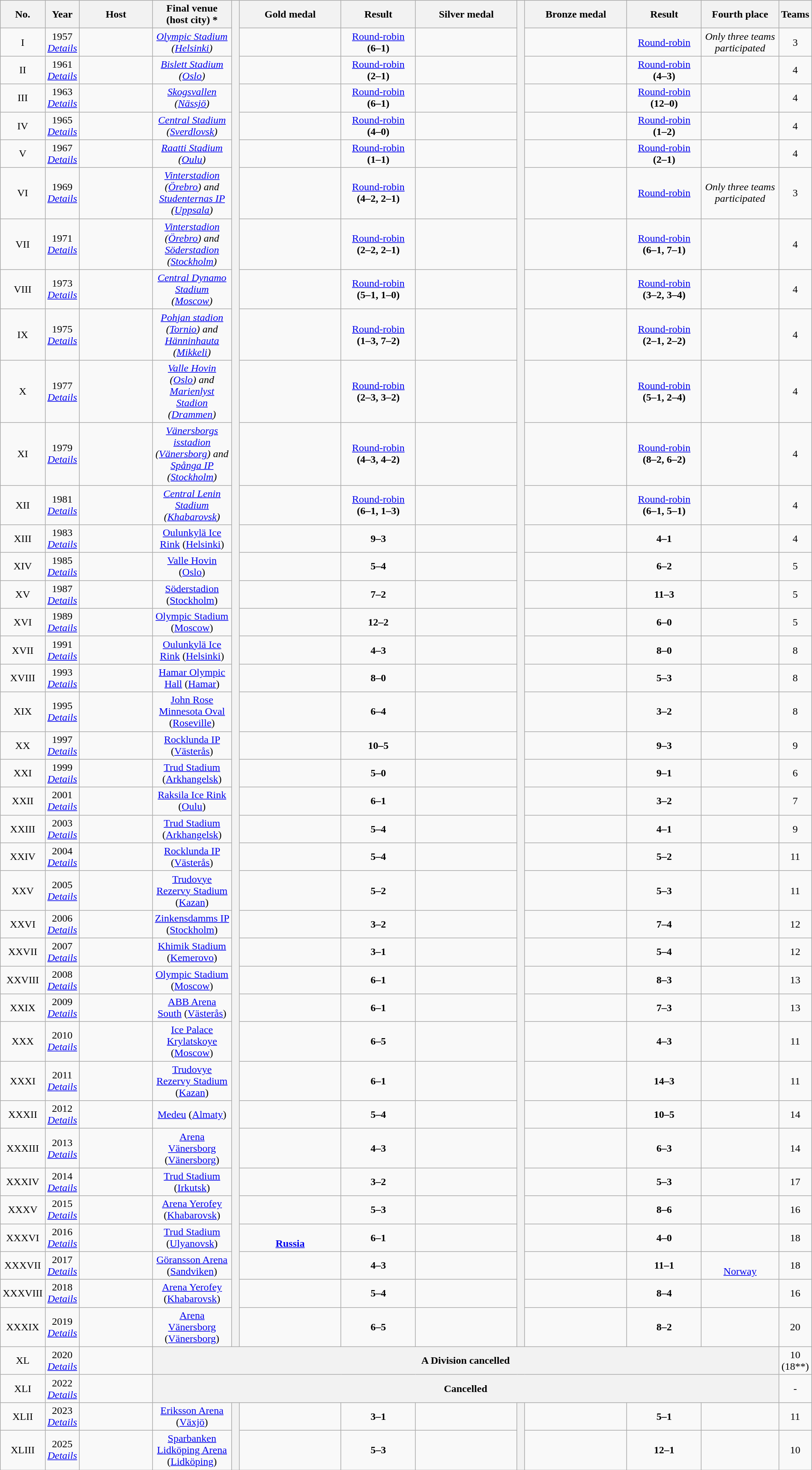<table class="wikitable" style="text-align:center; width:100%">
<tr>
<th width=2%>No.</th>
<th width=4%>Year</th>
<th width=10%>Host <br></th>
<th width=10%>Final venue (host city) *</th>
<th width=1% rowspan=40 bgcolor=ffffff></th>
<th width=14%>Gold medal</th>
<th width=10%>Result</th>
<th width=14%>Silver medal</th>
<th width=1% rowspan=40 bgcolor=ffffff></th>
<th width=14%>Bronze medal</th>
<th width=10%>Result</th>
<th width=14%>Fourth place</th>
<th width=3%>Teams</th>
</tr>
<tr>
<td>I</td>
<td>1957 <br> <em><a href='#'>Details</a></em></td>
<td></td>
<td><em><a href='#'>Olympic Stadium</a> (<a href='#'>Helsinki</a>)</em></td>
<td><strong></strong></td>
<td><a href='#'>Round-robin</a><br><strong>(6–1)</strong></td>
<td></td>
<td></td>
<td><a href='#'>Round-robin</a></td>
<td><em>Only three teams participated</em></td>
<td>3</td>
</tr>
<tr>
<td>II</td>
<td>1961 <br> <em><a href='#'>Details</a></em></td>
<td></td>
<td><em><a href='#'>Bislett Stadium</a> (<a href='#'>Oslo</a>)</em></td>
<td><strong></strong></td>
<td><a href='#'>Round-robin</a><br><strong>(2–1)</strong></td>
<td></td>
<td></td>
<td><a href='#'>Round-robin</a><br><strong>(4–3)</strong></td>
<td></td>
<td>4</td>
</tr>
<tr>
<td>III</td>
<td>1963 <br> <em><a href='#'>Details</a></em></td>
<td></td>
<td><em><a href='#'>Skogsvallen</a> (<a href='#'>Nässjö</a>)</em></td>
<td><strong></strong></td>
<td><a href='#'>Round-robin</a><br><strong>(6–1)</strong></td>
<td></td>
<td></td>
<td><a href='#'>Round-robin</a><br><strong>(12–0)</strong></td>
<td></td>
<td>4</td>
</tr>
<tr>
<td>IV</td>
<td>1965 <br> <em><a href='#'>Details</a></em></td>
<td></td>
<td><em><a href='#'>Central Stadium</a> (<a href='#'>Sverdlovsk</a>)</em></td>
<td><strong></strong></td>
<td><a href='#'>Round-robin</a><br><strong>(4–0)</strong></td>
<td></td>
<td></td>
<td><a href='#'>Round-robin</a><br><strong>(1–2)</strong></td>
<td></td>
<td>4</td>
</tr>
<tr>
<td>V</td>
<td>1967 <br> <em><a href='#'>Details</a></em></td>
<td></td>
<td><em><a href='#'>Raatti Stadium</a> (<a href='#'>Oulu</a>)</em></td>
<td><strong></strong></td>
<td><a href='#'>Round-robin</a><br><strong>(1–1)</strong></td>
<td></td>
<td></td>
<td><a href='#'>Round-robin</a><br><strong>(2–1)</strong></td>
<td></td>
<td>4</td>
</tr>
<tr>
<td>VI</td>
<td>1969 <br> <em><a href='#'>Details</a></em></td>
<td></td>
<td><em><a href='#'>Vinterstadion</a> (<a href='#'>Örebro</a>) and <a href='#'>Studenternas IP</a> (<a href='#'>Uppsala</a>)</em></td>
<td><strong></strong></td>
<td><a href='#'>Round-robin</a><br><strong>(4–2, 2–1)</strong></td>
<td></td>
<td></td>
<td><a href='#'>Round-robin</a></td>
<td><em>Only three teams participated</em></td>
<td>3</td>
</tr>
<tr>
<td>VII</td>
<td>1971 <br> <em><a href='#'>Details</a></em></td>
<td></td>
<td><em><a href='#'>Vinterstadion</a> (<a href='#'>Örebro</a>) and <a href='#'>Söderstadion</a> (<a href='#'>Stockholm</a>)</em></td>
<td><strong></strong></td>
<td><a href='#'>Round-robin</a><br><strong>(2–2, 2–1)</strong></td>
<td></td>
<td></td>
<td><a href='#'>Round-robin</a><br><strong>(6–1, 7–1)</strong></td>
<td></td>
<td>4</td>
</tr>
<tr>
<td>VIII</td>
<td>1973 <br> <em><a href='#'>Details</a></em></td>
<td></td>
<td><em><a href='#'>Central Dynamo Stadium</a> (<a href='#'>Moscow</a>)</em></td>
<td><strong></strong></td>
<td><a href='#'>Round-robin</a><br><strong>(5–1, 1–0)</strong></td>
<td></td>
<td></td>
<td><a href='#'>Round-robin</a><br><strong>(3–2, 3–4)</strong></td>
<td></td>
<td>4</td>
</tr>
<tr>
<td>IX</td>
<td>1975 <br> <em><a href='#'>Details</a></em></td>
<td></td>
<td><em><a href='#'>Pohjan stadion</a> (<a href='#'>Tornio</a>) and <a href='#'>Hänninhauta</a> (<a href='#'>Mikkeli</a>)</em></td>
<td><strong></strong></td>
<td><a href='#'>Round-robin</a><br><strong>(1–3, 7–2)</strong></td>
<td></td>
<td></td>
<td><a href='#'>Round-robin</a><br><strong>(2–1, 2–2)</strong></td>
<td></td>
<td>4</td>
</tr>
<tr>
<td>X</td>
<td>1977 <br> <em><a href='#'>Details</a></em></td>
<td></td>
<td><em><a href='#'>Valle Hovin</a> (<a href='#'>Oslo</a>) and <a href='#'>Marienlyst Stadion</a> (<a href='#'>Drammen</a>)</em></td>
<td><strong></strong></td>
<td><a href='#'>Round-robin</a><br><strong>(2–3, 3–2)</strong></td>
<td></td>
<td></td>
<td><a href='#'>Round-robin</a><br><strong>(5–1, 2–4)</strong></td>
<td></td>
<td>4</td>
</tr>
<tr>
<td>XI</td>
<td>1979 <br> <em><a href='#'>Details</a></em></td>
<td></td>
<td><em><a href='#'>Vänersborgs isstadion</a> (<a href='#'>Vänersborg</a>) and <a href='#'>Spånga IP</a> (<a href='#'>Stockholm</a>)</em></td>
<td><strong></strong></td>
<td><a href='#'>Round-robin</a><br><strong>(4–3, 4–2)</strong></td>
<td></td>
<td></td>
<td><a href='#'>Round-robin</a><br><strong>(8–2, 6–2)</strong></td>
<td></td>
<td>4</td>
</tr>
<tr>
<td>XII</td>
<td>1981 <br> <em><a href='#'>Details</a></em></td>
<td></td>
<td><em><a href='#'>Central Lenin Stadium</a> (<a href='#'>Khabarovsk</a>)</em></td>
<td><strong></strong></td>
<td><a href='#'>Round-robin</a><br><strong>(6–1, 1–3)</strong></td>
<td></td>
<td></td>
<td><a href='#'>Round-robin</a><br><strong>(6–1, 5–1)</strong></td>
<td></td>
<td>4</td>
</tr>
<tr>
<td>XIII</td>
<td>1983 <br> <em><a href='#'>Details</a></em></td>
<td></td>
<td><a href='#'>Oulunkylä Ice Rink</a> (<a href='#'>Helsinki</a>)</td>
<td><strong></strong></td>
<td><strong>9–3</strong></td>
<td></td>
<td></td>
<td><strong>4–1</strong></td>
<td></td>
<td>4</td>
</tr>
<tr>
<td>XIV</td>
<td>1985 <br> <em><a href='#'>Details</a></em></td>
<td></td>
<td><a href='#'>Valle Hovin</a> (<a href='#'>Oslo</a>)</td>
<td><strong></strong></td>
<td><strong>5–4</strong> <br> </td>
<td></td>
<td></td>
<td><strong>6–2</strong></td>
<td></td>
<td>5</td>
</tr>
<tr>
<td>XV</td>
<td>1987 <br> <em><a href='#'>Details</a></em></td>
<td></td>
<td><a href='#'>Söderstadion</a> (<a href='#'>Stockholm</a>)</td>
<td><strong></strong></td>
<td><strong>7–2</strong></td>
<td></td>
<td></td>
<td><strong>11–3</strong></td>
<td></td>
<td>5</td>
</tr>
<tr>
<td>XVI</td>
<td>1989 <br> <em><a href='#'>Details</a></em></td>
<td></td>
<td><a href='#'>Olympic Stadium</a> (<a href='#'>Moscow</a>)</td>
<td><strong></strong></td>
<td><strong>12–2</strong></td>
<td></td>
<td></td>
<td><strong>6–0</strong></td>
<td></td>
<td>5</td>
</tr>
<tr>
<td>XVII</td>
<td>1991 <br> <em><a href='#'>Details</a></em></td>
<td></td>
<td><a href='#'>Oulunkylä Ice Rink</a> (<a href='#'>Helsinki</a>)</td>
<td><strong></strong></td>
<td><strong>4–3</strong></td>
<td></td>
<td></td>
<td><strong>8–0</strong></td>
<td></td>
<td>8</td>
</tr>
<tr>
<td>XVIII</td>
<td>1993 <br> <em><a href='#'>Details</a></em></td>
<td></td>
<td><a href='#'>Hamar Olympic Hall</a> (<a href='#'>Hamar</a>)</td>
<td><strong></strong></td>
<td><strong>8–0</strong></td>
<td></td>
<td></td>
<td><strong>5–3</strong></td>
<td></td>
<td>8</td>
</tr>
<tr>
<td>XIX</td>
<td>1995 <br> <em><a href='#'>Details</a></em></td>
<td></td>
<td><a href='#'>John Rose Minnesota Oval</a> (<a href='#'>Roseville</a>)</td>
<td><strong></strong></td>
<td><strong>6–4</strong></td>
<td></td>
<td></td>
<td><strong>3–2</strong></td>
<td></td>
<td>8</td>
</tr>
<tr>
<td>XX</td>
<td>1997 <br> <em><a href='#'>Details</a></em></td>
<td></td>
<td><a href='#'>Rocklunda IP</a> (<a href='#'>Västerås</a>)</td>
<td><strong></strong></td>
<td><strong>10–5</strong></td>
<td></td>
<td></td>
<td><strong>9–3</strong></td>
<td></td>
<td>9</td>
</tr>
<tr>
<td>XXI</td>
<td>1999 <br> <em><a href='#'>Details</a></em></td>
<td></td>
<td><a href='#'>Trud Stadium</a> (<a href='#'>Arkhangelsk</a>)</td>
<td><strong></strong></td>
<td><strong>5–0</strong></td>
<td></td>
<td></td>
<td><strong>9–1</strong></td>
<td></td>
<td>6</td>
</tr>
<tr>
<td>XXII</td>
<td>2001 <br> <em><a href='#'>Details</a></em></td>
<td> <br> </td>
<td><a href='#'>Raksila Ice Rink</a> (<a href='#'>Oulu</a>)</td>
<td><strong></strong></td>
<td><strong>6–1</strong></td>
<td></td>
<td></td>
<td><strong>3–2</strong></td>
<td></td>
<td>7</td>
</tr>
<tr>
<td>XXIII</td>
<td>2003 <br> <em><a href='#'>Details</a></em></td>
<td></td>
<td><a href='#'>Trud Stadium</a> (<a href='#'>Arkhangelsk</a>)</td>
<td><strong></strong></td>
<td><strong>5–4</strong></td>
<td></td>
<td></td>
<td><strong>4–1</strong></td>
<td></td>
<td>9</td>
</tr>
<tr>
<td>XXIV</td>
<td>2004 <br> <em><a href='#'>Details</a></em></td>
<td>  <br> </td>
<td><a href='#'>Rocklunda IP</a> (<a href='#'>Västerås</a>)</td>
<td><strong></strong></td>
<td><strong>5–4</strong> <br> </td>
<td></td>
<td></td>
<td><strong>5–2</strong></td>
<td></td>
<td>11</td>
</tr>
<tr>
<td>XXV</td>
<td>2005 <br> <em><a href='#'>Details</a></em></td>
<td></td>
<td><a href='#'>Trudovye Rezervy Stadium</a> (<a href='#'>Kazan</a>)</td>
<td><strong></strong></td>
<td><strong>5–2</strong></td>
<td></td>
<td></td>
<td><strong>5–3</strong></td>
<td></td>
<td>11</td>
</tr>
<tr>
<td>XXVI</td>
<td>2006 <br> <em><a href='#'>Details</a></em></td>
<td></td>
<td><a href='#'>Zinkensdamms IP</a> (<a href='#'>Stockholm</a>)</td>
<td><strong></strong></td>
<td><strong>3–2</strong></td>
<td></td>
<td></td>
<td><strong>7–4</strong></td>
<td></td>
<td>12</td>
</tr>
<tr>
<td>XXVII</td>
<td>2007 <br> <em><a href='#'>Details</a></em></td>
<td></td>
<td><a href='#'>Khimik Stadium</a> (<a href='#'>Kemerovo</a>)</td>
<td><strong></strong></td>
<td><strong>3–1</strong></td>
<td></td>
<td></td>
<td><strong>5–4</strong> <br> </td>
<td></td>
<td>12</td>
</tr>
<tr>
<td>XXVIII</td>
<td>2008 <br> <em><a href='#'>Details</a></em></td>
<td></td>
<td><a href='#'>Olympic Stadium</a> (<a href='#'>Moscow</a>)</td>
<td><strong></strong></td>
<td><strong>6–1</strong></td>
<td></td>
<td></td>
<td><strong>8–3</strong></td>
<td></td>
<td>13</td>
</tr>
<tr>
<td>XXIX</td>
<td>2009 <br> <em><a href='#'>Details</a></em></td>
<td></td>
<td><a href='#'>ABB Arena South</a> (<a href='#'>Västerås</a>)</td>
<td><strong></strong></td>
<td><strong>6–1</strong></td>
<td></td>
<td></td>
<td><strong>7–3</strong></td>
<td></td>
<td>13</td>
</tr>
<tr>
<td>XXX</td>
<td>2010 <br> <em><a href='#'>Details</a></em></td>
<td></td>
<td><a href='#'>Ice Palace Krylatskoye</a> (<a href='#'>Moscow</a>)</td>
<td><strong></strong></td>
<td><strong>6–5</strong> <br> </td>
<td></td>
<td></td>
<td><strong>4–3</strong> <br> </td>
<td></td>
<td>11</td>
</tr>
<tr>
<td>XXXI</td>
<td>2011 <br> <em><a href='#'>Details</a></em></td>
<td></td>
<td><a href='#'>Trudovye Rezervy Stadium</a> (<a href='#'>Kazan</a>)</td>
<td><strong></strong></td>
<td><strong>6–1</strong></td>
<td></td>
<td></td>
<td><strong>14–3</strong></td>
<td></td>
<td>11</td>
</tr>
<tr>
<td>XXXII</td>
<td>2012 <br> <em><a href='#'>Details</a></em></td>
<td></td>
<td><a href='#'>Medeu</a> (<a href='#'>Almaty</a>)</td>
<td><strong></strong></td>
<td><strong>5–4</strong></td>
<td></td>
<td></td>
<td><strong>10–5</strong></td>
<td></td>
<td>14</td>
</tr>
<tr>
<td>XXXIII</td>
<td>2013 <br> <em><a href='#'>Details</a></em></td>
<td> <br> </td>
<td><a href='#'>Arena Vänersborg</a> (<a href='#'>Vänersborg</a>)</td>
<td><strong></strong></td>
<td><strong>4–3</strong></td>
<td></td>
<td></td>
<td><strong>6–3</strong></td>
<td></td>
<td>14</td>
</tr>
<tr>
<td>XXXIV</td>
<td>2014 <br> <em><a href='#'>Details</a></em></td>
<td></td>
<td><a href='#'>Trud Stadium</a> (<a href='#'>Irkutsk</a>)</td>
<td><strong></strong></td>
<td><strong>3–2</strong></td>
<td></td>
<td></td>
<td><strong>5–3</strong></td>
<td></td>
<td>17</td>
</tr>
<tr>
<td>XXXV</td>
<td>2015 <br> <em><a href='#'>Details</a></em></td>
<td></td>
<td><a href='#'>Arena Yerofey</a> (<a href='#'>Khabarovsk</a>)</td>
<td><strong></strong></td>
<td><strong>5–3</strong></td>
<td></td>
<td></td>
<td><strong>8–6</strong></td>
<td></td>
<td>16</td>
</tr>
<tr>
<td>XXXVI</td>
<td>2016 <br> <em><a href='#'>Details</a></em></td>
<td></td>
<td><a href='#'>Trud Stadium</a> (<a href='#'>Ulyanovsk</a>)</td>
<td> <br> <strong><a href='#'>Russia</a></strong></td>
<td><strong>6–1</strong></td>
<td></td>
<td></td>
<td><strong>4–0</strong></td>
<td></td>
<td>18</td>
</tr>
<tr>
<td>XXXVII</td>
<td>2017 <br> <em><a href='#'>Details</a></em></td>
<td></td>
<td><a href='#'>Göransson Arena</a> (<a href='#'>Sandviken</a>)</td>
<td><strong></strong></td>
<td><strong>4–3</strong></td>
<td></td>
<td></td>
<td><strong>11–1</strong></td>
<td> <br> <a href='#'>Norway</a></td>
<td>18</td>
</tr>
<tr>
<td>XXXVIII</td>
<td>2018 <br> <em><a href='#'>Details</a></em></td>
<td> <br> </td>
<td><a href='#'>Arena Yerofey</a> (<a href='#'>Khabarovsk</a>)</td>
<td><strong></strong></td>
<td><strong>5–4</strong></td>
<td></td>
<td></td>
<td><strong>8–4</strong></td>
<td></td>
<td>16</td>
</tr>
<tr>
<td>XXXIX</td>
<td>2019 <br> <em><a href='#'>Details</a></em></td>
<td></td>
<td><a href='#'>Arena Vänersborg</a> (<a href='#'>Vänersborg</a>)</td>
<td><strong></strong></td>
<td><strong>6–5</strong> <br> </td>
<td></td>
<td></td>
<td><strong>8–2</strong></td>
<td></td>
<td>20</td>
</tr>
<tr>
<td>XL</td>
<td>2020<br> <em><a href='#'>Details</a></em></td>
<td></td>
<th colspan=9>A Division cancelled</th>
<td>10 (18**)</td>
</tr>
<tr>
<td>XLI</td>
<td>2022<br> <em><a href='#'>Details</a></em></td>
<td></td>
<th colspan=9>Cancelled</th>
<td>-</td>
</tr>
<tr>
<td>XLII</td>
<td>2023<br> <em><a href='#'>Details</a></em></td>
<td></td>
<td><a href='#'>Eriksson Arena</a> (<a href='#'>Växjö</a>)</td>
<th width=1% rowspan=2 bgcolor=ffffff></th>
<td><strong></strong></td>
<td><strong>3–1</strong></td>
<td></td>
<th width=1% rowspan=2 bgcolor=ffffff></th>
<td></td>
<td><strong>5–1</strong></td>
<td></td>
<td>11</td>
</tr>
<tr>
<td>XLIII</td>
<td>2025<br> <em><a href='#'>Details</a></em></td>
<td></td>
<td><a href='#'>Sparbanken Lidköping Arena</a> (<a href='#'>Lidköping</a>)</td>
<td></td>
<td><strong>5–3</strong></td>
<td></td>
<td></td>
<td><strong>12–1</strong></td>
<td></td>
<td>10</td>
</tr>
</table>
